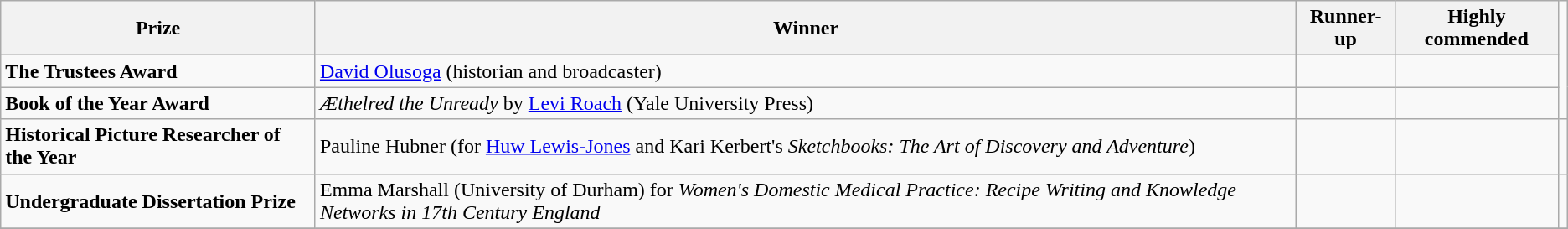<table class="wikitable">
<tr>
<th>Prize</th>
<th>Winner</th>
<th>Runner-up</th>
<th>Highly commended</th>
</tr>
<tr>
<td><strong>The Trustees Award</strong></td>
<td><a href='#'>David Olusoga</a> (historian and broadcaster)</td>
<td></td>
<td></td>
</tr>
<tr>
<td><strong>Book of the Year Award</strong></td>
<td><em>Æthelred the Unready</em> by <a href='#'>Levi Roach</a> (Yale University Press)</td>
<td></td>
<td></td>
</tr>
<tr>
<td><strong>Historical Picture Researcher of the Year</strong></td>
<td>Pauline Hubner (for <a href='#'>Huw Lewis-Jones</a> and Kari Kerbert's <em>Sketchbooks: The Art of Discovery and Adventure</em>)</td>
<td></td>
<td></td>
<td></td>
</tr>
<tr>
<td><strong>Undergraduate Dissertation Prize</strong></td>
<td>Emma Marshall (University of Durham) for <em>Women's Domestic Medical Practice: Recipe Writing and Knowledge Networks in 17th Century England</em></td>
<td></td>
<td></td>
<td></td>
</tr>
<tr>
</tr>
</table>
